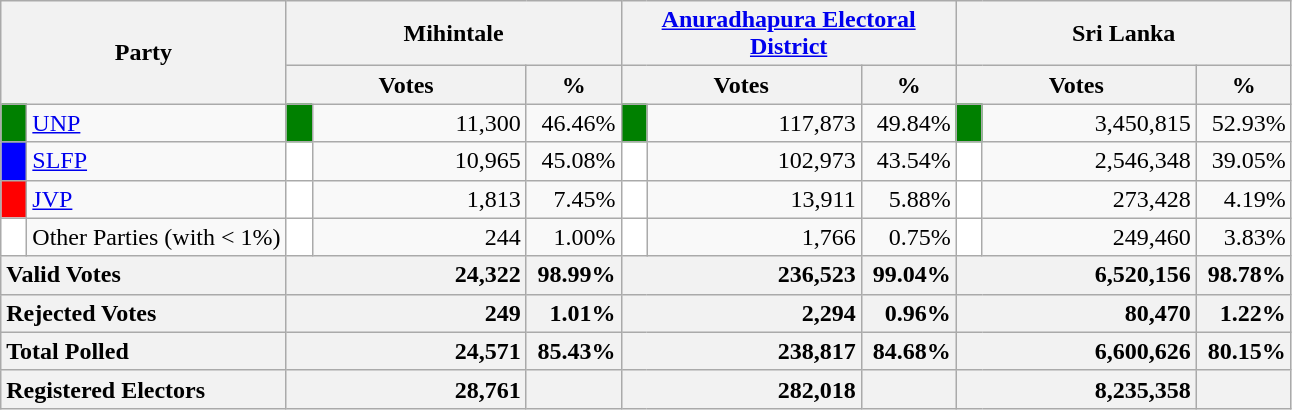<table class="wikitable">
<tr>
<th colspan="2" width="144px"rowspan="2">Party</th>
<th colspan="3" width="216px">Mihintale</th>
<th colspan="3" width="216px"><a href='#'>Anuradhapura Electoral District</a></th>
<th colspan="3" width="216px">Sri Lanka</th>
</tr>
<tr>
<th colspan="2" width="144px">Votes</th>
<th>%</th>
<th colspan="2" width="144px">Votes</th>
<th>%</th>
<th colspan="2" width="144px">Votes</th>
<th>%</th>
</tr>
<tr>
<td style="background-color:green;" width="10px"></td>
<td style="text-align:left;"><a href='#'>UNP</a></td>
<td style="background-color:green;" width="10px"></td>
<td style="text-align:right;">11,300</td>
<td style="text-align:right;">46.46%</td>
<td style="background-color:green;" width="10px"></td>
<td style="text-align:right;">117,873</td>
<td style="text-align:right;">49.84%</td>
<td style="background-color:green;" width="10px"></td>
<td style="text-align:right;">3,450,815</td>
<td style="text-align:right;">52.93%</td>
</tr>
<tr>
<td style="background-color:blue;" width="10px"></td>
<td style="text-align:left;"><a href='#'>SLFP</a></td>
<td style="background-color:white;" width="10px"></td>
<td style="text-align:right;">10,965</td>
<td style="text-align:right;">45.08%</td>
<td style="background-color:white;" width="10px"></td>
<td style="text-align:right;">102,973</td>
<td style="text-align:right;">43.54%</td>
<td style="background-color:white;" width="10px"></td>
<td style="text-align:right;">2,546,348</td>
<td style="text-align:right;">39.05%</td>
</tr>
<tr>
<td style="background-color:red;" width="10px"></td>
<td style="text-align:left;"><a href='#'>JVP</a></td>
<td style="background-color:white;" width="10px"></td>
<td style="text-align:right;">1,813</td>
<td style="text-align:right;">7.45%</td>
<td style="background-color:white;" width="10px"></td>
<td style="text-align:right;">13,911</td>
<td style="text-align:right;">5.88%</td>
<td style="background-color:white;" width="10px"></td>
<td style="text-align:right;">273,428</td>
<td style="text-align:right;">4.19%</td>
</tr>
<tr>
<td style="background-color:white;" width="10px"></td>
<td style="text-align:left;">Other Parties (with < 1%)</td>
<td style="background-color:white;" width="10px"></td>
<td style="text-align:right;">244</td>
<td style="text-align:right;">1.00%</td>
<td style="background-color:white;" width="10px"></td>
<td style="text-align:right;">1,766</td>
<td style="text-align:right;">0.75%</td>
<td style="background-color:white;" width="10px"></td>
<td style="text-align:right;">249,460</td>
<td style="text-align:right;">3.83%</td>
</tr>
<tr>
<th colspan="2" width="144px"style="text-align:left;">Valid Votes</th>
<th style="text-align:right;"colspan="2" width="144px">24,322</th>
<th style="text-align:right;">98.99%</th>
<th style="text-align:right;"colspan="2" width="144px">236,523</th>
<th style="text-align:right;">99.04%</th>
<th style="text-align:right;"colspan="2" width="144px">6,520,156</th>
<th style="text-align:right;">98.78%</th>
</tr>
<tr>
<th colspan="2" width="144px"style="text-align:left;">Rejected Votes</th>
<th style="text-align:right;"colspan="2" width="144px">249</th>
<th style="text-align:right;">1.01%</th>
<th style="text-align:right;"colspan="2" width="144px">2,294</th>
<th style="text-align:right;">0.96%</th>
<th style="text-align:right;"colspan="2" width="144px">80,470</th>
<th style="text-align:right;">1.22%</th>
</tr>
<tr>
<th colspan="2" width="144px"style="text-align:left;">Total Polled</th>
<th style="text-align:right;"colspan="2" width="144px">24,571</th>
<th style="text-align:right;">85.43%</th>
<th style="text-align:right;"colspan="2" width="144px">238,817</th>
<th style="text-align:right;">84.68%</th>
<th style="text-align:right;"colspan="2" width="144px">6,600,626</th>
<th style="text-align:right;">80.15%</th>
</tr>
<tr>
<th colspan="2" width="144px"style="text-align:left;">Registered Electors</th>
<th style="text-align:right;"colspan="2" width="144px">28,761</th>
<th></th>
<th style="text-align:right;"colspan="2" width="144px">282,018</th>
<th></th>
<th style="text-align:right;"colspan="2" width="144px">8,235,358</th>
<th></th>
</tr>
</table>
